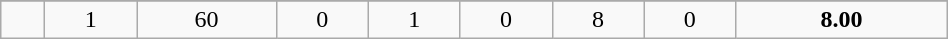<table class="wikitable sortable" width ="50%">
<tr align="center">
</tr>
<tr align="center" bgcolor="">
<td></td>
<td>1</td>
<td>60</td>
<td>0</td>
<td>1</td>
<td>0</td>
<td>8</td>
<td>0</td>
<td><strong>8.00</strong></td>
</tr>
</table>
